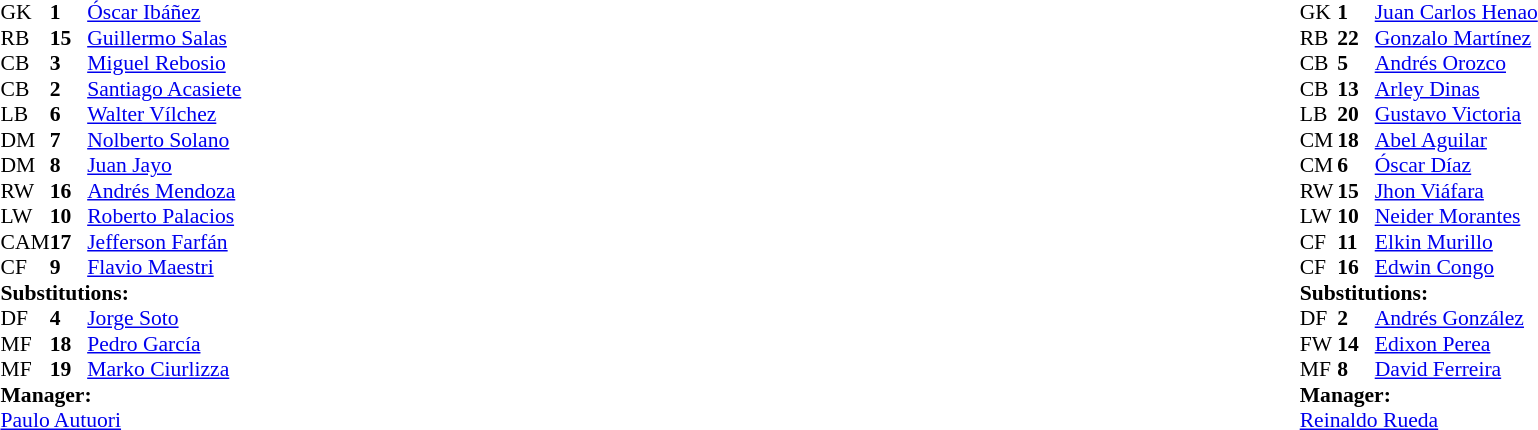<table width="100%">
<tr>
<td valign="top" width="50%"><br><table style="font-size: 90%" cellspacing="0" cellpadding="0">
<tr>
<th width=25></th>
<th width=25></th>
</tr>
<tr>
<td>GK</td>
<td><strong>1</strong></td>
<td><a href='#'>Óscar Ibáñez</a></td>
</tr>
<tr>
<td>RB</td>
<td><strong>15</strong></td>
<td><a href='#'>Guillermo Salas</a></td>
</tr>
<tr>
<td>CB</td>
<td><strong>3</strong></td>
<td><a href='#'>Miguel Rebosio</a></td>
<td></td>
<td></td>
</tr>
<tr>
<td>CB</td>
<td><strong>2</strong></td>
<td><a href='#'>Santiago Acasiete</a></td>
</tr>
<tr>
<td>LB</td>
<td><strong>6</strong></td>
<td><a href='#'>Walter Vílchez</a></td>
</tr>
<tr>
<td>DM</td>
<td><strong>7</strong></td>
<td><a href='#'>Nolberto Solano</a></td>
<td></td>
<td></td>
</tr>
<tr>
<td>DM</td>
<td><strong>8</strong></td>
<td><a href='#'>Juan Jayo</a></td>
<td></td>
</tr>
<tr>
<td>RW</td>
<td><strong>16</strong></td>
<td><a href='#'>Andrés Mendoza</a></td>
</tr>
<tr>
<td>LW</td>
<td><strong>10</strong></td>
<td><a href='#'>Roberto Palacios</a></td>
</tr>
<tr>
<td>CAM</td>
<td><strong>17</strong></td>
<td><a href='#'>Jefferson Farfán</a></td>
<td></td>
</tr>
<tr>
<td>CF</td>
<td><strong>9</strong></td>
<td><a href='#'>Flavio Maestri</a></td>
<td></td>
<td></td>
</tr>
<tr>
<td colspan=3><strong>Substitutions:</strong></td>
</tr>
<tr>
<td>DF</td>
<td><strong>4</strong></td>
<td><a href='#'>Jorge Soto</a></td>
<td></td>
<td></td>
</tr>
<tr>
<td>MF</td>
<td><strong>18</strong></td>
<td><a href='#'>Pedro García</a></td>
<td></td>
<td></td>
</tr>
<tr>
<td>MF</td>
<td><strong>19</strong></td>
<td><a href='#'>Marko Ciurlizza</a></td>
<td></td>
<td></td>
</tr>
<tr>
<td colspan=3><strong>Manager:</strong></td>
</tr>
<tr>
<td colspan="4"> <a href='#'>Paulo Autuori</a></td>
</tr>
</table>
</td>
<td valign="top"></td>
<td valign="top" width="50%"><br><table style="font-size: 90%" cellspacing="0" cellpadding="0" align="center">
<tr>
<th width=25></th>
<th width=25></th>
</tr>
<tr>
<td>GK</td>
<td><strong>1</strong></td>
<td><a href='#'>Juan Carlos Henao</a></td>
</tr>
<tr>
<td>RB</td>
<td><strong>22</strong></td>
<td><a href='#'>Gonzalo Martínez</a></td>
<td></td>
</tr>
<tr>
<td>CB</td>
<td><strong>5</strong></td>
<td><a href='#'>Andrés Orozco</a></td>
</tr>
<tr>
<td>CB</td>
<td><strong>13</strong></td>
<td><a href='#'>Arley Dinas</a></td>
<td></td>
<td></td>
</tr>
<tr>
<td>LB</td>
<td><strong>20</strong></td>
<td><a href='#'>Gustavo Victoria</a></td>
</tr>
<tr>
<td>CM</td>
<td><strong>18</strong></td>
<td><a href='#'>Abel Aguilar</a></td>
</tr>
<tr>
<td>CM</td>
<td><strong>6</strong></td>
<td><a href='#'>Óscar Díaz</a></td>
<td></td>
</tr>
<tr>
<td>RW</td>
<td><strong>15</strong></td>
<td><a href='#'>Jhon Viáfara</a></td>
</tr>
<tr>
<td>LW</td>
<td><strong>10</strong></td>
<td><a href='#'>Neider Morantes</a></td>
<td></td>
<td></td>
</tr>
<tr>
<td>CF</td>
<td><strong>11</strong></td>
<td><a href='#'>Elkin Murillo</a></td>
</tr>
<tr>
<td>CF</td>
<td><strong>16</strong></td>
<td><a href='#'>Edwin Congo</a></td>
<td></td>
<td></td>
</tr>
<tr>
<td colspan=3><strong>Substitutions:</strong></td>
</tr>
<tr>
<td>DF</td>
<td><strong>2</strong></td>
<td><a href='#'>Andrés González</a></td>
<td></td>
<td></td>
</tr>
<tr>
<td>FW</td>
<td><strong>14</strong></td>
<td><a href='#'>Edixon Perea</a></td>
<td></td>
<td></td>
</tr>
<tr>
<td>MF</td>
<td><strong>8</strong></td>
<td><a href='#'>David Ferreira</a></td>
<td></td>
<td></td>
</tr>
<tr>
<td colspan=3><strong>Manager:</strong></td>
</tr>
<tr>
<td colspan=3><a href='#'>Reinaldo Rueda</a></td>
</tr>
</table>
</td>
</tr>
</table>
